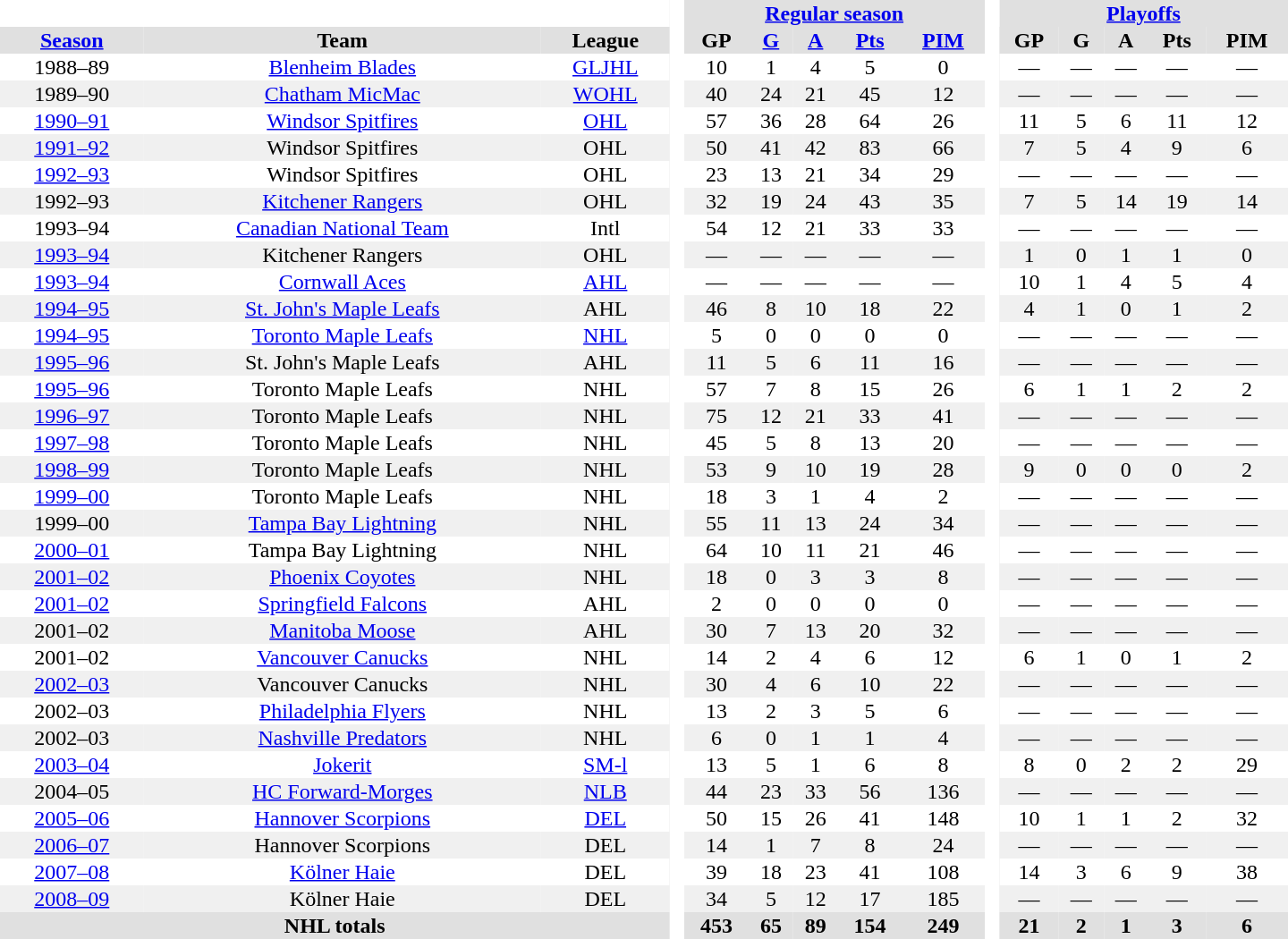<table border="0" cellpadding="1" cellspacing="0" style="text-align:center; width:60em">
<tr bgcolor="#e0e0e0">
<th colspan="3" bgcolor="#ffffff"> </th>
<th rowspan="99" bgcolor="#ffffff"> </th>
<th colspan="5"><a href='#'>Regular season</a></th>
<th rowspan="99" bgcolor="#ffffff"> </th>
<th colspan="5"><a href='#'>Playoffs</a></th>
</tr>
<tr bgcolor="#e0e0e0">
<th><a href='#'>Season</a></th>
<th>Team</th>
<th>League</th>
<th>GP</th>
<th><a href='#'>G</a></th>
<th><a href='#'>A</a></th>
<th><a href='#'>Pts</a></th>
<th><a href='#'>PIM</a></th>
<th>GP</th>
<th>G</th>
<th>A</th>
<th>Pts</th>
<th>PIM</th>
</tr>
<tr>
<td>1988–89</td>
<td><a href='#'>Blenheim Blades</a></td>
<td><a href='#'>GLJHL</a></td>
<td>10</td>
<td>1</td>
<td>4</td>
<td>5</td>
<td>0</td>
<td>—</td>
<td>—</td>
<td>—</td>
<td>—</td>
<td>—</td>
</tr>
<tr style="background:#f0f0f0;">
<td>1989–90</td>
<td><a href='#'>Chatham MicMac</a></td>
<td><a href='#'>WOHL</a></td>
<td>40</td>
<td>24</td>
<td>21</td>
<td>45</td>
<td>12</td>
<td>—</td>
<td>—</td>
<td>—</td>
<td>—</td>
<td>—</td>
</tr>
<tr>
<td><a href='#'>1990–91</a></td>
<td><a href='#'>Windsor Spitfires</a></td>
<td><a href='#'>OHL</a></td>
<td>57</td>
<td>36</td>
<td>28</td>
<td>64</td>
<td>26</td>
<td>11</td>
<td>5</td>
<td>6</td>
<td>11</td>
<td>12</td>
</tr>
<tr style="background:#f0f0f0;">
<td><a href='#'>1991–92</a></td>
<td>Windsor Spitfires</td>
<td>OHL</td>
<td>50</td>
<td>41</td>
<td>42</td>
<td>83</td>
<td>66</td>
<td>7</td>
<td>5</td>
<td>4</td>
<td>9</td>
<td>6</td>
</tr>
<tr>
<td><a href='#'>1992–93</a></td>
<td>Windsor Spitfires</td>
<td>OHL</td>
<td>23</td>
<td>13</td>
<td>21</td>
<td>34</td>
<td>29</td>
<td>—</td>
<td>—</td>
<td>—</td>
<td>—</td>
<td>—</td>
</tr>
<tr style="background:#f0f0f0;">
<td>1992–93</td>
<td><a href='#'>Kitchener Rangers</a></td>
<td>OHL</td>
<td>32</td>
<td>19</td>
<td>24</td>
<td>43</td>
<td>35</td>
<td>7</td>
<td>5</td>
<td>14</td>
<td>19</td>
<td>14</td>
</tr>
<tr>
<td>1993–94</td>
<td><a href='#'>Canadian National Team</a></td>
<td>Intl</td>
<td>54</td>
<td>12</td>
<td>21</td>
<td>33</td>
<td>33</td>
<td>—</td>
<td>—</td>
<td>—</td>
<td>—</td>
<td>—</td>
</tr>
<tr style="background:#f0f0f0;">
<td><a href='#'>1993–94</a></td>
<td>Kitchener Rangers</td>
<td>OHL</td>
<td>—</td>
<td>—</td>
<td>—</td>
<td>—</td>
<td>—</td>
<td>1</td>
<td>0</td>
<td>1</td>
<td>1</td>
<td>0</td>
</tr>
<tr>
<td><a href='#'>1993–94</a></td>
<td><a href='#'>Cornwall Aces</a></td>
<td><a href='#'>AHL</a></td>
<td>—</td>
<td>—</td>
<td>—</td>
<td>—</td>
<td>—</td>
<td>10</td>
<td>1</td>
<td>4</td>
<td>5</td>
<td>4</td>
</tr>
<tr style="background:#f0f0f0;">
<td><a href='#'>1994–95</a></td>
<td><a href='#'>St. John's Maple Leafs</a></td>
<td>AHL</td>
<td>46</td>
<td>8</td>
<td>10</td>
<td>18</td>
<td>22</td>
<td>4</td>
<td>1</td>
<td>0</td>
<td>1</td>
<td>2</td>
</tr>
<tr>
<td><a href='#'>1994–95</a></td>
<td><a href='#'>Toronto Maple Leafs</a></td>
<td><a href='#'>NHL</a></td>
<td>5</td>
<td>0</td>
<td>0</td>
<td>0</td>
<td>0</td>
<td>—</td>
<td>—</td>
<td>—</td>
<td>—</td>
<td>—</td>
</tr>
<tr style="background:#f0f0f0;">
<td><a href='#'>1995–96</a></td>
<td>St. John's Maple Leafs</td>
<td>AHL</td>
<td>11</td>
<td>5</td>
<td>6</td>
<td>11</td>
<td>16</td>
<td>—</td>
<td>—</td>
<td>—</td>
<td>—</td>
<td>—</td>
</tr>
<tr>
<td><a href='#'>1995–96</a></td>
<td>Toronto Maple Leafs</td>
<td>NHL</td>
<td>57</td>
<td>7</td>
<td>8</td>
<td>15</td>
<td>26</td>
<td>6</td>
<td>1</td>
<td>1</td>
<td>2</td>
<td>2</td>
</tr>
<tr style="background:#f0f0f0;">
<td><a href='#'>1996–97</a></td>
<td>Toronto Maple Leafs</td>
<td>NHL</td>
<td>75</td>
<td>12</td>
<td>21</td>
<td>33</td>
<td>41</td>
<td>—</td>
<td>—</td>
<td>—</td>
<td>—</td>
<td>—</td>
</tr>
<tr>
<td><a href='#'>1997–98</a></td>
<td>Toronto Maple Leafs</td>
<td>NHL</td>
<td>45</td>
<td>5</td>
<td>8</td>
<td>13</td>
<td>20</td>
<td>—</td>
<td>—</td>
<td>—</td>
<td>—</td>
<td>—</td>
</tr>
<tr style="background:#f0f0f0;">
<td><a href='#'>1998–99</a></td>
<td>Toronto Maple Leafs</td>
<td>NHL</td>
<td>53</td>
<td>9</td>
<td>10</td>
<td>19</td>
<td>28</td>
<td>9</td>
<td>0</td>
<td>0</td>
<td>0</td>
<td>2</td>
</tr>
<tr>
<td><a href='#'>1999–00</a></td>
<td>Toronto Maple Leafs</td>
<td>NHL</td>
<td>18</td>
<td>3</td>
<td>1</td>
<td>4</td>
<td>2</td>
<td>—</td>
<td>—</td>
<td>—</td>
<td>—</td>
<td>—</td>
</tr>
<tr style="background:#f0f0f0;">
<td>1999–00</td>
<td><a href='#'>Tampa Bay Lightning</a></td>
<td>NHL</td>
<td>55</td>
<td>11</td>
<td>13</td>
<td>24</td>
<td>34</td>
<td>—</td>
<td>—</td>
<td>—</td>
<td>—</td>
<td>—</td>
</tr>
<tr>
<td><a href='#'>2000–01</a></td>
<td>Tampa Bay Lightning</td>
<td>NHL</td>
<td>64</td>
<td>10</td>
<td>11</td>
<td>21</td>
<td>46</td>
<td>—</td>
<td>—</td>
<td>—</td>
<td>—</td>
<td>—</td>
</tr>
<tr style="background:#f0f0f0;">
<td><a href='#'>2001–02</a></td>
<td><a href='#'>Phoenix Coyotes</a></td>
<td>NHL</td>
<td>18</td>
<td>0</td>
<td>3</td>
<td>3</td>
<td>8</td>
<td>—</td>
<td>—</td>
<td>—</td>
<td>—</td>
<td>—</td>
</tr>
<tr>
<td><a href='#'>2001–02</a></td>
<td><a href='#'>Springfield Falcons</a></td>
<td>AHL</td>
<td>2</td>
<td>0</td>
<td>0</td>
<td>0</td>
<td>0</td>
<td>—</td>
<td>—</td>
<td>—</td>
<td>—</td>
<td>—</td>
</tr>
<tr style="background:#f0f0f0;">
<td>2001–02</td>
<td><a href='#'>Manitoba Moose</a></td>
<td>AHL</td>
<td>30</td>
<td>7</td>
<td>13</td>
<td>20</td>
<td>32</td>
<td>—</td>
<td>—</td>
<td>—</td>
<td>—</td>
<td>—</td>
</tr>
<tr>
<td>2001–02</td>
<td><a href='#'>Vancouver Canucks</a></td>
<td>NHL</td>
<td>14</td>
<td>2</td>
<td>4</td>
<td>6</td>
<td>12</td>
<td>6</td>
<td>1</td>
<td>0</td>
<td>1</td>
<td>2</td>
</tr>
<tr style="background:#f0f0f0;">
<td><a href='#'>2002–03</a></td>
<td>Vancouver Canucks</td>
<td>NHL</td>
<td>30</td>
<td>4</td>
<td>6</td>
<td>10</td>
<td>22</td>
<td>—</td>
<td>—</td>
<td>—</td>
<td>—</td>
<td>—</td>
</tr>
<tr>
<td>2002–03</td>
<td><a href='#'>Philadelphia Flyers</a></td>
<td>NHL</td>
<td>13</td>
<td>2</td>
<td>3</td>
<td>5</td>
<td>6</td>
<td>—</td>
<td>—</td>
<td>—</td>
<td>—</td>
<td>—</td>
</tr>
<tr style="background:#f0f0f0;">
<td>2002–03</td>
<td><a href='#'>Nashville Predators</a></td>
<td>NHL</td>
<td>6</td>
<td>0</td>
<td>1</td>
<td>1</td>
<td>4</td>
<td>—</td>
<td>—</td>
<td>—</td>
<td>—</td>
<td>—</td>
</tr>
<tr>
<td><a href='#'>2003–04</a></td>
<td><a href='#'>Jokerit</a></td>
<td><a href='#'>SM-l</a></td>
<td>13</td>
<td>5</td>
<td>1</td>
<td>6</td>
<td>8</td>
<td>8</td>
<td>0</td>
<td>2</td>
<td>2</td>
<td>29</td>
</tr>
<tr style="background:#f0f0f0;">
<td>2004–05</td>
<td><a href='#'>HC Forward-Morges</a></td>
<td><a href='#'>NLB</a></td>
<td>44</td>
<td>23</td>
<td>33</td>
<td>56</td>
<td>136</td>
<td>—</td>
<td>—</td>
<td>—</td>
<td>—</td>
<td>—</td>
</tr>
<tr>
<td><a href='#'>2005–06</a></td>
<td><a href='#'>Hannover Scorpions</a></td>
<td><a href='#'>DEL</a></td>
<td>50</td>
<td>15</td>
<td>26</td>
<td>41</td>
<td>148</td>
<td>10</td>
<td>1</td>
<td>1</td>
<td>2</td>
<td>32</td>
</tr>
<tr style="background:#f0f0f0;">
<td><a href='#'>2006–07</a></td>
<td>Hannover Scorpions</td>
<td>DEL</td>
<td>14</td>
<td>1</td>
<td>7</td>
<td>8</td>
<td>24</td>
<td>—</td>
<td>—</td>
<td>—</td>
<td>—</td>
<td>—</td>
</tr>
<tr>
<td><a href='#'>2007–08</a></td>
<td><a href='#'>Kölner Haie</a></td>
<td>DEL</td>
<td>39</td>
<td>18</td>
<td>23</td>
<td>41</td>
<td>108</td>
<td>14</td>
<td>3</td>
<td>6</td>
<td>9</td>
<td>38</td>
</tr>
<tr style="background:#f0f0f0;">
<td><a href='#'>2008–09</a></td>
<td>Kölner Haie</td>
<td>DEL</td>
<td>34</td>
<td>5</td>
<td>12</td>
<td>17</td>
<td>185</td>
<td>—</td>
<td>—</td>
<td>—</td>
<td>—</td>
<td>—</td>
</tr>
<tr style="background:#e0e0e0;">
<th colspan="3">NHL totals</th>
<th>453</th>
<th>65</th>
<th>89</th>
<th>154</th>
<th>249</th>
<th>21</th>
<th>2</th>
<th>1</th>
<th>3</th>
<th>6</th>
</tr>
</table>
